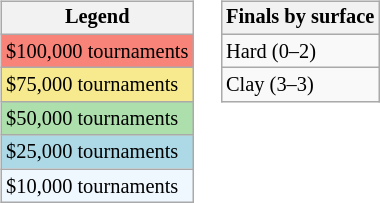<table>
<tr valign=top>
<td><br><table class=wikitable style="font-size:85%">
<tr>
<th>Legend</th>
</tr>
<tr style="background:#f88379;">
<td>$100,000 tournaments</td>
</tr>
<tr style="background:#f7e98e;">
<td>$75,000 tournaments</td>
</tr>
<tr style="background:#addfad;">
<td>$50,000 tournaments</td>
</tr>
<tr style="background:lightblue;">
<td>$25,000 tournaments</td>
</tr>
<tr style="background:#f0f8ff;">
<td>$10,000 tournaments</td>
</tr>
</table>
</td>
<td><br><table class=wikitable style="font-size:85%">
<tr>
<th>Finals by surface</th>
</tr>
<tr>
<td>Hard (0–2)</td>
</tr>
<tr>
<td>Clay (3–3)</td>
</tr>
</table>
</td>
</tr>
</table>
